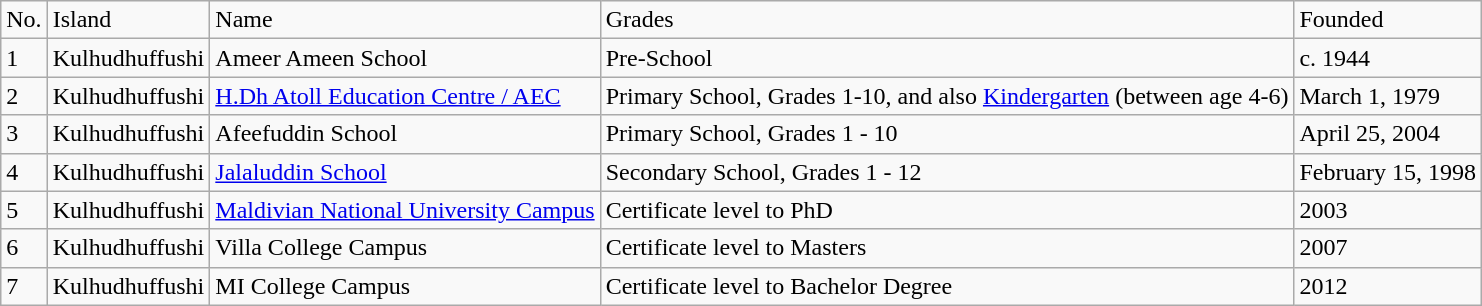<table class="wikitable">
<tr>
<td>No.</td>
<td>Island</td>
<td>Name</td>
<td>Grades</td>
<td>Founded</td>
</tr>
<tr>
<td>1</td>
<td>Kulhudhuffushi</td>
<td>Ameer Ameen School</td>
<td>Pre-School</td>
<td>c. 1944</td>
</tr>
<tr>
<td>2</td>
<td>Kulhudhuffushi</td>
<td><a href='#'>H.Dh Atoll Education Centre / AEC</a></td>
<td>Primary School, Grades 1-10, and also <a href='#'>Kindergarten</a> (between age 4-6)</td>
<td>March 1, 1979</td>
</tr>
<tr>
<td>3</td>
<td>Kulhudhuffushi</td>
<td>Afeefuddin School</td>
<td>Primary School, Grades 1 - 10</td>
<td>April 25, 2004</td>
</tr>
<tr>
<td>4</td>
<td>Kulhudhuffushi</td>
<td><a href='#'>Jalaluddin School</a></td>
<td>Secondary School, Grades 1 - 12</td>
<td>February 15, 1998</td>
</tr>
<tr>
<td>5</td>
<td>Kulhudhuffushi</td>
<td><a href='#'>Maldivian National University Campus</a></td>
<td>Certificate level to PhD</td>
<td>2003</td>
</tr>
<tr>
<td>6</td>
<td>Kulhudhuffushi</td>
<td>Villa College Campus</td>
<td>Certificate level to Masters</td>
<td>2007</td>
</tr>
<tr>
<td>7</td>
<td>Kulhudhuffushi</td>
<td>MI College Campus</td>
<td>Certificate level to Bachelor Degree</td>
<td>2012</td>
</tr>
</table>
